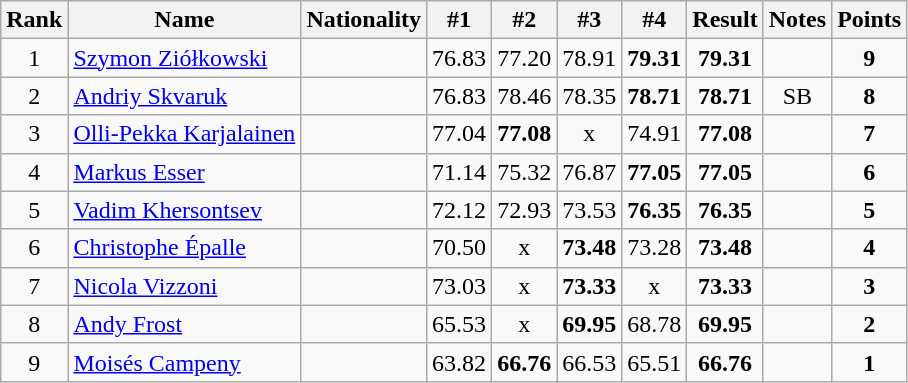<table class="wikitable sortable" style="text-align:center">
<tr>
<th>Rank</th>
<th>Name</th>
<th>Nationality</th>
<th>#1</th>
<th>#2</th>
<th>#3</th>
<th>#4</th>
<th>Result</th>
<th>Notes</th>
<th>Points</th>
</tr>
<tr>
<td>1</td>
<td align=left><a href='#'>Szymon Ziółkowski</a></td>
<td align=left></td>
<td>76.83</td>
<td>77.20</td>
<td>78.91</td>
<td><strong>79.31</strong></td>
<td><strong>79.31</strong></td>
<td></td>
<td><strong>9</strong></td>
</tr>
<tr>
<td>2</td>
<td align=left><a href='#'>Andriy Skvaruk</a></td>
<td align=left></td>
<td>76.83</td>
<td>78.46</td>
<td>78.35</td>
<td><strong>78.71</strong></td>
<td><strong>78.71</strong></td>
<td>SB</td>
<td><strong>8</strong></td>
</tr>
<tr>
<td>3</td>
<td align=left><a href='#'>Olli-Pekka Karjalainen</a></td>
<td align=left></td>
<td>77.04</td>
<td><strong>77.08</strong></td>
<td>x</td>
<td>74.91</td>
<td><strong>77.08</strong></td>
<td></td>
<td><strong>7</strong></td>
</tr>
<tr>
<td>4</td>
<td align=left><a href='#'>Markus Esser</a></td>
<td align=left></td>
<td>71.14</td>
<td>75.32</td>
<td>76.87</td>
<td><strong>77.05</strong></td>
<td><strong>77.05</strong></td>
<td></td>
<td><strong>6</strong></td>
</tr>
<tr>
<td>5</td>
<td align=left><a href='#'>Vadim Khersontsev</a></td>
<td align=left></td>
<td>72.12</td>
<td>72.93</td>
<td>73.53</td>
<td><strong>76.35</strong></td>
<td><strong>76.35</strong></td>
<td></td>
<td><strong>5</strong></td>
</tr>
<tr>
<td>6</td>
<td align=left><a href='#'>Christophe Épalle</a></td>
<td align=left></td>
<td>70.50</td>
<td>x</td>
<td><strong>73.48</strong></td>
<td>73.28</td>
<td><strong>73.48</strong></td>
<td></td>
<td><strong>4</strong></td>
</tr>
<tr>
<td>7</td>
<td align=left><a href='#'>Nicola Vizzoni</a></td>
<td align=left></td>
<td>73.03</td>
<td>x</td>
<td><strong>73.33</strong></td>
<td>x</td>
<td><strong>73.33</strong></td>
<td></td>
<td><strong>3</strong></td>
</tr>
<tr>
<td>8</td>
<td align=left><a href='#'>Andy Frost</a></td>
<td align=left></td>
<td>65.53</td>
<td>x</td>
<td><strong>69.95</strong></td>
<td>68.78</td>
<td><strong>69.95</strong></td>
<td></td>
<td><strong>2</strong></td>
</tr>
<tr>
<td>9</td>
<td align=left><a href='#'>Moisés Campeny</a></td>
<td align=left></td>
<td>63.82</td>
<td><strong>66.76</strong></td>
<td>66.53</td>
<td>65.51</td>
<td><strong>66.76</strong></td>
<td></td>
<td><strong>1</strong></td>
</tr>
</table>
